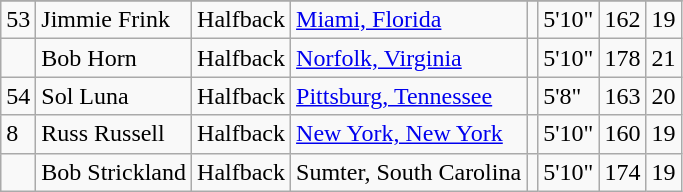<table class="wikitable">
<tr>
</tr>
<tr>
<td>53</td>
<td>Jimmie Frink</td>
<td>Halfback</td>
<td><a href='#'>Miami, Florida</a></td>
<td></td>
<td>5'10"</td>
<td>162</td>
<td>19</td>
</tr>
<tr>
<td></td>
<td>Bob Horn</td>
<td>Halfback</td>
<td><a href='#'>Norfolk, Virginia</a></td>
<td></td>
<td>5'10"</td>
<td>178</td>
<td>21</td>
</tr>
<tr>
<td>54</td>
<td>Sol Luna</td>
<td>Halfback</td>
<td><a href='#'>Pittsburg, Tennessee</a></td>
<td></td>
<td>5'8"</td>
<td>163</td>
<td>20</td>
</tr>
<tr>
<td>8</td>
<td>Russ Russell</td>
<td>Halfback</td>
<td><a href='#'>New York, New York</a></td>
<td></td>
<td>5'10"</td>
<td>160</td>
<td>19</td>
</tr>
<tr>
<td></td>
<td>Bob Strickland</td>
<td>Halfback</td>
<td>Sumter, South Carolina</td>
<td></td>
<td>5'10"</td>
<td>174</td>
<td>19</td>
</tr>
</table>
